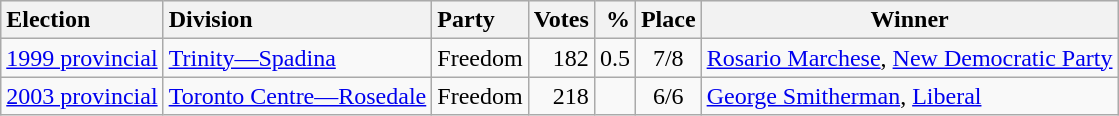<table class="wikitable">
<tr style="background:#eee;">
<th style="text-align:left;">Election</th>
<th style="text-align:left;">Division</th>
<th style="text-align:left;">Party</th>
<th style="text-align:right;">Votes</th>
<th style="text-align:right;">%</th>
<th style="text-align:center;">Place</th>
<th style="text-align:center;">Winner</th>
</tr>
<tr>
<td style="text-align:left;"><a href='#'>1999 provincial</a></td>
<td style="text-align:left;"><a href='#'>Trinity—Spadina</a></td>
<td style="text-align:left;">Freedom</td>
<td style="text-align:right;">182</td>
<td style="text-align:right;">0.5</td>
<td style="text-align:center;">7/8</td>
<td style="text-align:left;"><a href='#'>Rosario Marchese</a>, <a href='#'>New Democratic Party</a></td>
</tr>
<tr>
<td style="text-align:left;"><a href='#'>2003 provincial</a></td>
<td style="text-align:left;"><a href='#'>Toronto Centre—Rosedale</a></td>
<td style="text-align:left;">Freedom</td>
<td style="text-align:right;">218</td>
<td style="text-align:right;"></td>
<td style="text-align:center;">6/6</td>
<td style="text-align:left;"><a href='#'>George Smitherman</a>, <a href='#'>Liberal</a></td>
</tr>
</table>
